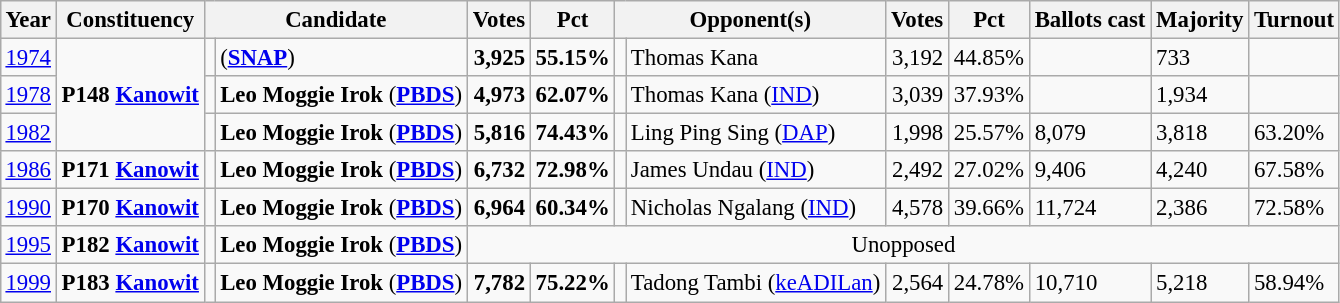<table class="wikitable" style="margin:0.5em ; font-size:95%">
<tr>
<th>Year</th>
<th>Constituency</th>
<th colspan=2>Candidate</th>
<th>Votes</th>
<th>Pct</th>
<th colspan=2>Opponent(s)</th>
<th>Votes</th>
<th>Pct</th>
<th>Ballots cast</th>
<th>Majority</th>
<th>Turnout</th>
</tr>
<tr>
<td><a href='#'>1974</a></td>
<td rowspan=3><strong>P148 <a href='#'>Kanowit</a></strong></td>
<td bgcolor=></td>
<td> (<a href='#'><strong>SNAP</strong></a>)</td>
<td align=right><strong>3,925</strong></td>
<td><strong>55.15%</strong></td>
<td></td>
<td>Thomas Kana</td>
<td align=right>3,192</td>
<td>44.85%</td>
<td></td>
<td>733</td>
<td></td>
</tr>
<tr>
<td><a href='#'>1978</a></td>
<td></td>
<td><strong>Leo Moggie Irok</strong> (<a href='#'><strong>PBDS</strong></a>)</td>
<td align=right><strong>4,973</strong></td>
<td><strong>62.07%</strong></td>
<td></td>
<td>Thomas Kana (<a href='#'>IND</a>)</td>
<td align=right>3,039</td>
<td>37.93%</td>
<td></td>
<td>1,934</td>
<td></td>
</tr>
<tr>
<td><a href='#'>1982</a></td>
<td></td>
<td><strong>Leo Moggie Irok</strong> (<a href='#'><strong>PBDS</strong></a>)</td>
<td align=right><strong>5,816</strong></td>
<td><strong>74.43%</strong></td>
<td></td>
<td>Ling Ping Sing (<a href='#'>DAP</a>)</td>
<td align=right>1,998</td>
<td>25.57%</td>
<td>8,079</td>
<td>3,818</td>
<td>63.20%</td>
</tr>
<tr>
<td><a href='#'>1986</a></td>
<td><strong>P171 <a href='#'>Kanowit</a></strong></td>
<td></td>
<td><strong>Leo Moggie Irok</strong> (<a href='#'><strong>PBDS</strong></a>)</td>
<td align=right><strong>6,732</strong></td>
<td><strong>72.98%</strong></td>
<td></td>
<td>James Undau (<a href='#'>IND</a>)</td>
<td align=right>2,492</td>
<td>27.02%</td>
<td>9,406</td>
<td>4,240</td>
<td>67.58%</td>
</tr>
<tr>
<td><a href='#'>1990</a></td>
<td><strong>P170 <a href='#'>Kanowit</a></strong></td>
<td></td>
<td><strong>Leo Moggie Irok</strong> (<a href='#'><strong>PBDS</strong></a>)</td>
<td align=right><strong>6,964</strong></td>
<td><strong>60.34%</strong></td>
<td></td>
<td>Nicholas Ngalang (<a href='#'>IND</a>)</td>
<td align=right>4,578</td>
<td>39.66%</td>
<td>11,724</td>
<td>2,386</td>
<td>72.58%</td>
</tr>
<tr>
<td><a href='#'>1995</a></td>
<td><strong>P182 <a href='#'>Kanowit</a></strong></td>
<td></td>
<td><strong>Leo Moggie Irok</strong> (<a href='#'><strong>PBDS</strong></a>)</td>
<td colspan=9 align=center>Unopposed</td>
</tr>
<tr>
<td><a href='#'>1999</a></td>
<td><strong>P183 <a href='#'>Kanowit</a></strong></td>
<td></td>
<td><strong>Leo Moggie Irok</strong> (<a href='#'><strong>PBDS</strong></a>)</td>
<td align=right><strong>7,782</strong></td>
<td><strong>75.22%</strong></td>
<td></td>
<td>Tadong Tambi (<a href='#'>keADILan</a>)</td>
<td align=right>2,564</td>
<td>24.78%</td>
<td>10,710</td>
<td>5,218</td>
<td>58.94%</td>
</tr>
</table>
